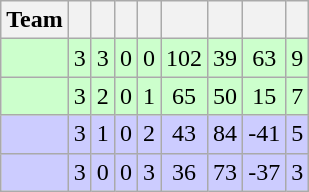<table class="wikitable" style="text-align: center;">
<tr>
<th>Team</th>
<th></th>
<th></th>
<th></th>
<th></th>
<th></th>
<th></th>
<th></th>
<th></th>
</tr>
<tr bgcolor="ccffcc">
<td align="left"></td>
<td>3</td>
<td>3</td>
<td>0</td>
<td>0</td>
<td>102</td>
<td>39</td>
<td>63</td>
<td>9</td>
</tr>
<tr bgcolor="ccffcc">
<td align="left"></td>
<td>3</td>
<td>2</td>
<td>0</td>
<td>1</td>
<td>65</td>
<td>50</td>
<td>15</td>
<td>7</td>
</tr>
<tr bgcolor="ccccff">
<td align="left"></td>
<td>3</td>
<td>1</td>
<td>0</td>
<td>2</td>
<td>43</td>
<td>84</td>
<td>-41</td>
<td>5</td>
</tr>
<tr bgcolor="ccccff">
<td align="left"></td>
<td>3</td>
<td>0</td>
<td>0</td>
<td>3</td>
<td>36</td>
<td>73</td>
<td>-37</td>
<td>3</td>
</tr>
</table>
